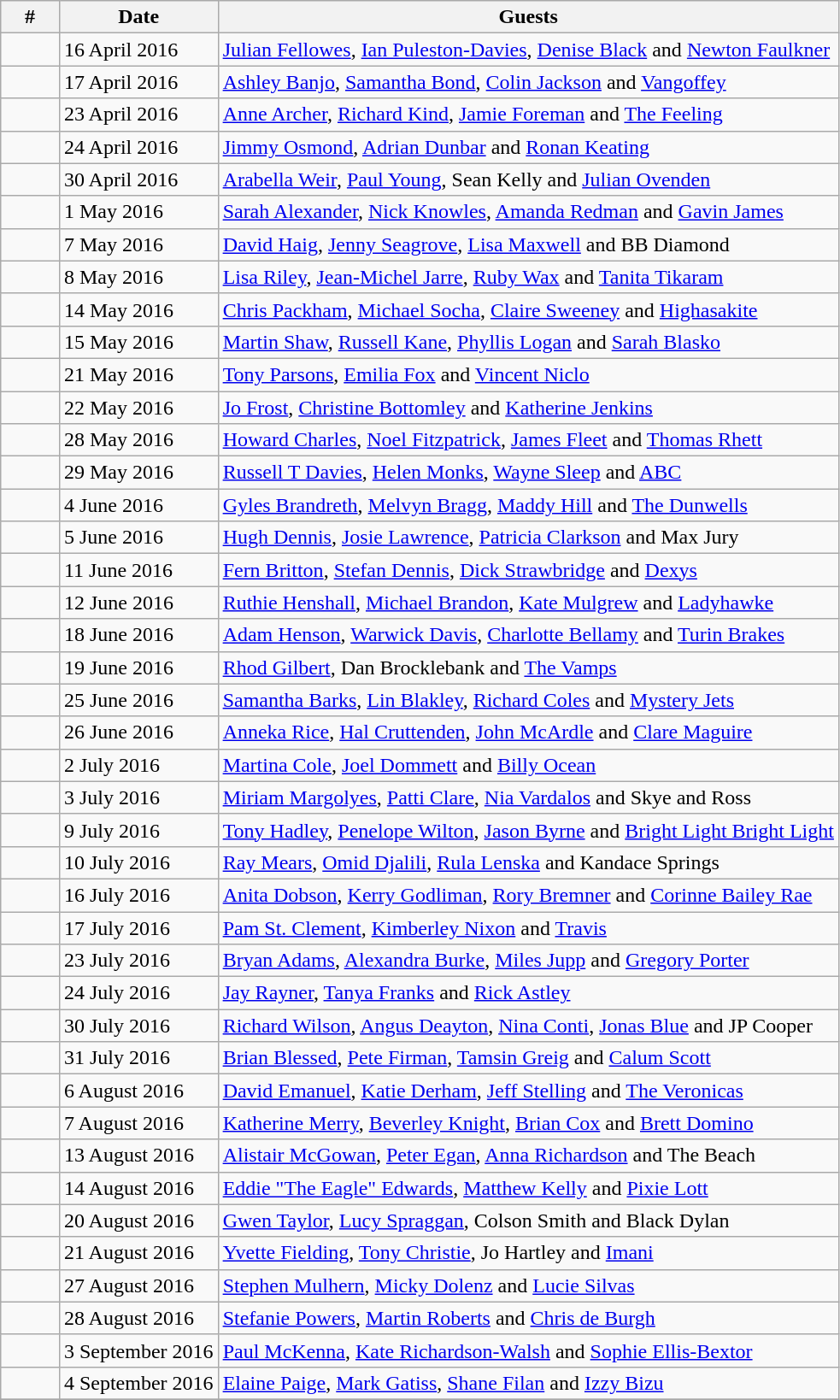<table class="wikitable">
<tr>
<th Style="width:7%;">#</th>
<th>Date</th>
<th>Guests</th>
</tr>
<tr>
<td></td>
<td>16 April 2016</td>
<td><a href='#'>Julian Fellowes</a>, <a href='#'>Ian Puleston-Davies</a>, <a href='#'>Denise Black</a> and <a href='#'>Newton Faulkner</a></td>
</tr>
<tr>
<td></td>
<td>17 April 2016</td>
<td><a href='#'>Ashley Banjo</a>, <a href='#'>Samantha Bond</a>, <a href='#'>Colin Jackson</a> and <a href='#'>Vangoffey</a></td>
</tr>
<tr>
<td></td>
<td>23 April 2016</td>
<td><a href='#'>Anne Archer</a>, <a href='#'>Richard Kind</a>, <a href='#'>Jamie Foreman</a> and <a href='#'>The Feeling</a></td>
</tr>
<tr>
<td></td>
<td>24 April 2016</td>
<td><a href='#'>Jimmy Osmond</a>, <a href='#'>Adrian Dunbar</a> and <a href='#'>Ronan Keating</a></td>
</tr>
<tr>
<td></td>
<td>30 April 2016</td>
<td><a href='#'>Arabella Weir</a>, <a href='#'>Paul Young</a>, Sean Kelly and <a href='#'>Julian Ovenden</a></td>
</tr>
<tr>
<td></td>
<td>1 May 2016</td>
<td><a href='#'>Sarah Alexander</a>, <a href='#'>Nick Knowles</a>, <a href='#'>Amanda Redman</a> and <a href='#'>Gavin James</a></td>
</tr>
<tr>
<td></td>
<td>7 May 2016</td>
<td><a href='#'>David Haig</a>, <a href='#'>Jenny Seagrove</a>, <a href='#'>Lisa Maxwell</a> and BB Diamond</td>
</tr>
<tr>
<td></td>
<td>8 May 2016</td>
<td><a href='#'>Lisa Riley</a>, <a href='#'>Jean-Michel Jarre</a>, <a href='#'>Ruby Wax</a> and <a href='#'>Tanita Tikaram</a></td>
</tr>
<tr>
<td></td>
<td>14 May 2016</td>
<td><a href='#'>Chris Packham</a>, <a href='#'>Michael Socha</a>, <a href='#'>Claire Sweeney</a> and <a href='#'>Highasakite</a></td>
</tr>
<tr>
<td></td>
<td>15 May 2016</td>
<td><a href='#'>Martin Shaw</a>, <a href='#'>Russell Kane</a>, <a href='#'>Phyllis Logan</a> and <a href='#'>Sarah Blasko</a></td>
</tr>
<tr>
<td></td>
<td>21 May 2016</td>
<td><a href='#'>Tony Parsons</a>, <a href='#'>Emilia Fox</a> and <a href='#'>Vincent Niclo</a></td>
</tr>
<tr>
<td></td>
<td>22 May 2016</td>
<td><a href='#'>Jo Frost</a>, <a href='#'>Christine Bottomley</a> and <a href='#'>Katherine Jenkins</a></td>
</tr>
<tr>
<td></td>
<td>28 May 2016</td>
<td><a href='#'>Howard Charles</a>, <a href='#'>Noel Fitzpatrick</a>, <a href='#'>James Fleet</a> and <a href='#'>Thomas Rhett</a></td>
</tr>
<tr>
<td></td>
<td>29 May 2016</td>
<td><a href='#'>Russell T Davies</a>, <a href='#'>Helen Monks</a>, <a href='#'>Wayne Sleep</a> and <a href='#'>ABC</a></td>
</tr>
<tr>
<td></td>
<td>4 June 2016</td>
<td><a href='#'>Gyles Brandreth</a>, <a href='#'>Melvyn Bragg</a>, <a href='#'>Maddy Hill</a> and <a href='#'>The Dunwells</a></td>
</tr>
<tr>
<td></td>
<td>5 June 2016</td>
<td><a href='#'>Hugh Dennis</a>, <a href='#'>Josie Lawrence</a>, <a href='#'>Patricia Clarkson</a> and Max Jury</td>
</tr>
<tr>
<td></td>
<td>11 June 2016</td>
<td><a href='#'>Fern Britton</a>, <a href='#'>Stefan Dennis</a>, <a href='#'>Dick Strawbridge</a> and <a href='#'>Dexys</a></td>
</tr>
<tr>
<td></td>
<td>12 June 2016</td>
<td><a href='#'>Ruthie Henshall</a>, <a href='#'>Michael Brandon</a>, <a href='#'>Kate Mulgrew</a> and <a href='#'>Ladyhawke</a></td>
</tr>
<tr>
<td></td>
<td>18 June 2016</td>
<td><a href='#'>Adam Henson</a>, <a href='#'>Warwick Davis</a>, <a href='#'>Charlotte Bellamy</a> and <a href='#'>Turin Brakes</a></td>
</tr>
<tr>
<td></td>
<td>19 June 2016</td>
<td><a href='#'>Rhod Gilbert</a>, Dan Brocklebank and <a href='#'>The Vamps</a></td>
</tr>
<tr>
<td></td>
<td>25 June 2016</td>
<td><a href='#'>Samantha Barks</a>, <a href='#'>Lin Blakley</a>, <a href='#'>Richard Coles</a> and <a href='#'>Mystery Jets</a></td>
</tr>
<tr>
<td></td>
<td>26 June 2016</td>
<td><a href='#'>Anneka Rice</a>, <a href='#'>Hal Cruttenden</a>, <a href='#'>John McArdle</a> and <a href='#'>Clare Maguire</a></td>
</tr>
<tr>
<td></td>
<td>2 July 2016</td>
<td><a href='#'>Martina Cole</a>, <a href='#'>Joel Dommett</a> and <a href='#'>Billy Ocean</a></td>
</tr>
<tr>
<td></td>
<td>3 July 2016</td>
<td><a href='#'>Miriam Margolyes</a>, <a href='#'>Patti Clare</a>, <a href='#'>Nia Vardalos</a> and Skye and Ross</td>
</tr>
<tr>
<td></td>
<td>9 July 2016</td>
<td><a href='#'>Tony Hadley</a>, <a href='#'>Penelope Wilton</a>, <a href='#'>Jason Byrne</a> and <a href='#'>Bright Light Bright Light</a></td>
</tr>
<tr>
<td></td>
<td>10 July 2016</td>
<td><a href='#'>Ray Mears</a>, <a href='#'>Omid Djalili</a>, <a href='#'>Rula Lenska</a> and Kandace Springs</td>
</tr>
<tr>
<td></td>
<td>16 July 2016</td>
<td><a href='#'>Anita Dobson</a>, <a href='#'>Kerry Godliman</a>, <a href='#'>Rory Bremner</a> and <a href='#'>Corinne Bailey Rae</a></td>
</tr>
<tr>
<td></td>
<td>17 July 2016</td>
<td><a href='#'>Pam St. Clement</a>, <a href='#'>Kimberley Nixon</a> and <a href='#'>Travis</a></td>
</tr>
<tr>
<td></td>
<td>23 July 2016</td>
<td><a href='#'>Bryan Adams</a>, <a href='#'>Alexandra Burke</a>, <a href='#'>Miles Jupp</a> and <a href='#'>Gregory Porter</a></td>
</tr>
<tr>
<td></td>
<td>24 July 2016</td>
<td><a href='#'>Jay Rayner</a>, <a href='#'>Tanya Franks</a> and <a href='#'>Rick Astley</a></td>
</tr>
<tr>
<td></td>
<td>30 July 2016</td>
<td><a href='#'>Richard Wilson</a>, <a href='#'>Angus Deayton</a>, <a href='#'>Nina Conti</a>, <a href='#'>Jonas Blue</a> and JP Cooper</td>
</tr>
<tr>
<td></td>
<td>31 July 2016</td>
<td><a href='#'>Brian Blessed</a>, <a href='#'>Pete Firman</a>, <a href='#'>Tamsin Greig</a> and <a href='#'>Calum Scott</a></td>
</tr>
<tr>
<td></td>
<td>6 August 2016</td>
<td><a href='#'>David Emanuel</a>, <a href='#'>Katie Derham</a>, <a href='#'>Jeff Stelling</a> and <a href='#'>The Veronicas</a></td>
</tr>
<tr>
<td></td>
<td>7 August 2016</td>
<td><a href='#'>Katherine Merry</a>, <a href='#'>Beverley Knight</a>, <a href='#'>Brian Cox</a> and <a href='#'>Brett Domino</a></td>
</tr>
<tr>
<td></td>
<td>13 August 2016</td>
<td><a href='#'>Alistair McGowan</a>, <a href='#'>Peter Egan</a>, <a href='#'>Anna Richardson</a> and The Beach</td>
</tr>
<tr>
<td></td>
<td>14 August 2016</td>
<td><a href='#'>Eddie "The Eagle" Edwards</a>, <a href='#'>Matthew Kelly</a> and <a href='#'>Pixie Lott</a></td>
</tr>
<tr>
<td></td>
<td>20 August 2016</td>
<td><a href='#'>Gwen Taylor</a>, <a href='#'>Lucy Spraggan</a>, Colson Smith and Black Dylan</td>
</tr>
<tr>
<td></td>
<td>21 August 2016</td>
<td><a href='#'>Yvette Fielding</a>, <a href='#'>Tony Christie</a>, Jo Hartley and <a href='#'>Imani</a></td>
</tr>
<tr>
<td></td>
<td>27 August 2016</td>
<td><a href='#'>Stephen Mulhern</a>, <a href='#'>Micky Dolenz</a> and <a href='#'>Lucie Silvas</a></td>
</tr>
<tr>
<td></td>
<td>28 August 2016</td>
<td><a href='#'>Stefanie Powers</a>, <a href='#'>Martin Roberts</a> and <a href='#'>Chris de Burgh</a></td>
</tr>
<tr>
<td></td>
<td>3 September 2016</td>
<td><a href='#'>Paul McKenna</a>, <a href='#'>Kate Richardson-Walsh</a> and <a href='#'>Sophie Ellis-Bextor</a></td>
</tr>
<tr>
<td></td>
<td>4 September 2016</td>
<td><a href='#'>Elaine Paige</a>, <a href='#'>Mark Gatiss</a>, <a href='#'>Shane Filan</a> and <a href='#'>Izzy Bizu</a></td>
</tr>
<tr>
</tr>
</table>
